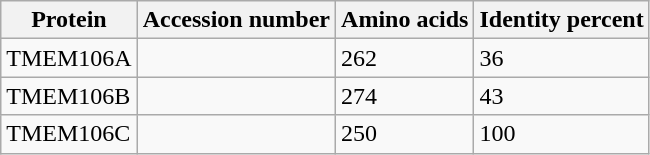<table class="wikitable">
<tr>
<th>Protein</th>
<th>Accession number</th>
<th>Amino acids</th>
<th>Identity percent</th>
</tr>
<tr>
<td>TMEM106A</td>
<td></td>
<td>262</td>
<td>36</td>
</tr>
<tr>
<td>TMEM106B</td>
<td></td>
<td>274</td>
<td>43</td>
</tr>
<tr>
<td>TMEM106C</td>
<td></td>
<td>250</td>
<td>100</td>
</tr>
</table>
